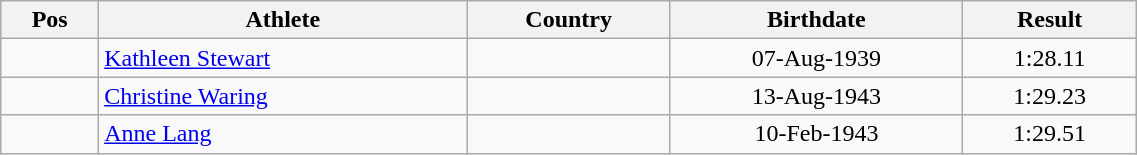<table class="wikitable"  style="text-align:center; width:60%;">
<tr>
<th>Pos</th>
<th>Athlete</th>
<th>Country</th>
<th>Birthdate</th>
<th>Result</th>
</tr>
<tr>
<td align=center></td>
<td align=left><a href='#'>Kathleen Stewart</a></td>
<td align=left></td>
<td>07-Aug-1939</td>
<td>1:28.11</td>
</tr>
<tr>
<td align=center></td>
<td align=left><a href='#'>Christine Waring</a></td>
<td align=left></td>
<td>13-Aug-1943</td>
<td>1:29.23</td>
</tr>
<tr>
<td align=center></td>
<td align=left><a href='#'>Anne Lang</a></td>
<td align=left></td>
<td>10-Feb-1943</td>
<td>1:29.51</td>
</tr>
</table>
